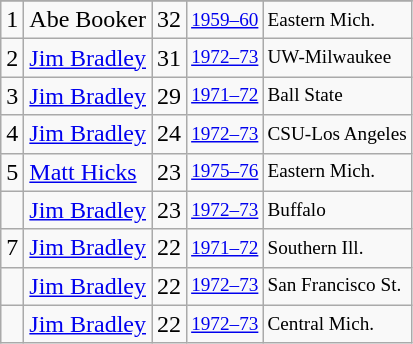<table class="wikitable">
<tr>
</tr>
<tr>
<td>1</td>
<td>Abe Booker</td>
<td>32</td>
<td style="font-size:80%;"><a href='#'>1959–60</a></td>
<td style="font-size:80%;">Eastern Mich.</td>
</tr>
<tr>
<td>2</td>
<td><a href='#'>Jim Bradley</a></td>
<td>31</td>
<td style="font-size:80%;"><a href='#'>1972–73</a></td>
<td style="font-size:80%;">UW-Milwaukee</td>
</tr>
<tr>
<td>3</td>
<td><a href='#'>Jim Bradley</a></td>
<td>29</td>
<td style="font-size:80%;"><a href='#'>1971–72</a></td>
<td style="font-size:80%;">Ball State</td>
</tr>
<tr>
<td>4</td>
<td><a href='#'>Jim Bradley</a></td>
<td>24</td>
<td style="font-size:80%;"><a href='#'>1972–73</a></td>
<td style="font-size:80%;">CSU-Los Angeles</td>
</tr>
<tr>
<td>5</td>
<td><a href='#'>Matt Hicks</a></td>
<td>23</td>
<td style="font-size:80%;"><a href='#'>1975–76</a></td>
<td style="font-size:80%;">Eastern Mich.</td>
</tr>
<tr>
<td></td>
<td><a href='#'>Jim Bradley</a></td>
<td>23</td>
<td style="font-size:80%;"><a href='#'>1972–73</a></td>
<td style="font-size:80%;">Buffalo</td>
</tr>
<tr>
<td>7</td>
<td><a href='#'>Jim Bradley</a></td>
<td>22</td>
<td style="font-size:80%;"><a href='#'>1971–72</a></td>
<td style="font-size:80%;">Southern Ill.</td>
</tr>
<tr>
<td></td>
<td><a href='#'>Jim Bradley</a></td>
<td>22</td>
<td style="font-size:80%;"><a href='#'>1972–73</a></td>
<td style="font-size:80%;">San Francisco St.</td>
</tr>
<tr>
<td></td>
<td><a href='#'>Jim Bradley</a></td>
<td>22</td>
<td style="font-size:80%;"><a href='#'>1972–73</a></td>
<td style="font-size:80%;">Central Mich.</td>
</tr>
</table>
